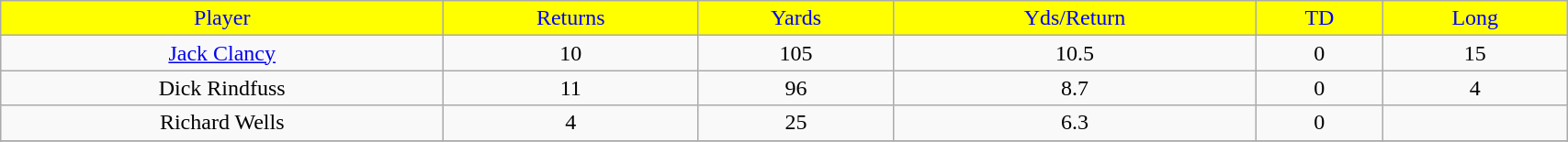<table class="wikitable" width="90%">
<tr align="center"  style="background:yellow;color:blue;">
<td>Player</td>
<td>Returns</td>
<td>Yards</td>
<td>Yds/Return</td>
<td>TD</td>
<td>Long</td>
</tr>
<tr align="center" bgcolor="">
<td><a href='#'>Jack Clancy</a></td>
<td>10</td>
<td>105</td>
<td>10.5</td>
<td>0</td>
<td>15</td>
</tr>
<tr align="center" bgcolor="">
<td>Dick Rindfuss</td>
<td>11</td>
<td>96</td>
<td>8.7</td>
<td>0</td>
<td>4</td>
</tr>
<tr align="center" bgcolor="">
<td>Richard Wells</td>
<td>4</td>
<td>25</td>
<td>6.3</td>
<td>0</td>
<td></td>
</tr>
<tr>
</tr>
</table>
